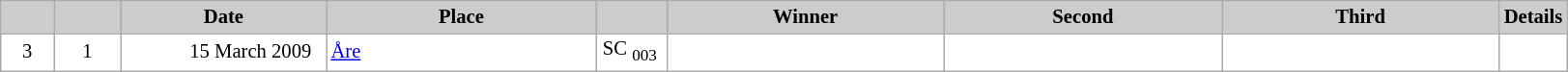<table class="wikitable plainrowheaders" style="background:#fff; font-size:86%; line-height:16px; border:grey solid 1px; border-collapse:collapse;">
<tr style="background:#ccc; text-align:center;">
<td align="center" width="30"></td>
<td align="center" width="40"></td>
<td align="center" width="135"><strong>Date</strong></td>
<td align="center" width="180"><strong>Place</strong></td>
<td align="center" width="42"></td>
<td align="center" width="185"><strong>Winner</strong></td>
<td align="center" width="185"><strong>Second</strong></td>
<td align="center" width="185"><strong>Third</strong></td>
<td align="center" width="10"><strong>Details</strong></td>
</tr>
<tr>
<td align=center>3</td>
<td align=center>1</td>
<td align=right>15 March 2009  </td>
<td> <a href='#'>Åre</a></td>
<td align=right>SC <sub>003</sub> </td>
<td></td>
<td></td>
<td></td>
<td></td>
</tr>
</table>
